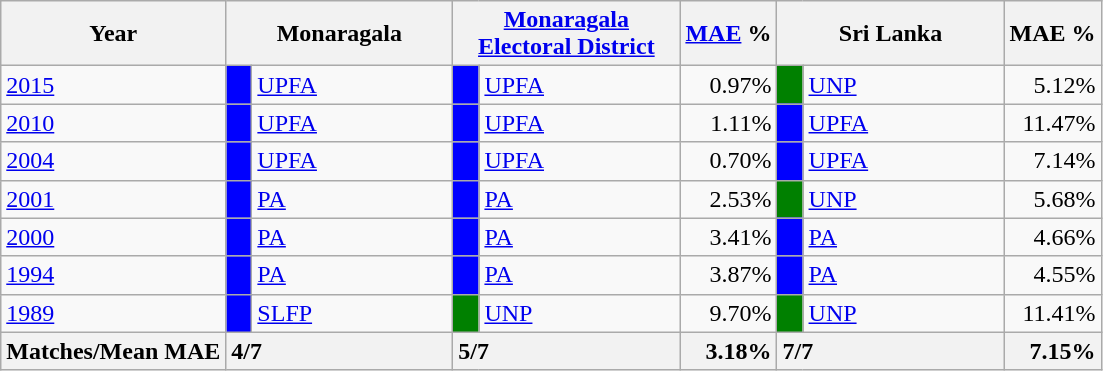<table class="wikitable">
<tr>
<th>Year</th>
<th colspan="2" width="144px">Monaragala</th>
<th colspan="2" width="144px"><a href='#'>Monaragala Electoral District</a></th>
<th><a href='#'>MAE</a> %</th>
<th colspan="2" width="144px">Sri Lanka</th>
<th>MAE %</th>
</tr>
<tr>
<td><a href='#'>2015</a></td>
<td style="background-color:blue;" width="10px"></td>
<td style="text-align:left;"><a href='#'>UPFA</a></td>
<td style="background-color:blue;" width="10px"></td>
<td style="text-align:left;"><a href='#'>UPFA</a></td>
<td style="text-align:right;">0.97%</td>
<td style="background-color:green;" width="10px"></td>
<td style="text-align:left;"><a href='#'>UNP</a></td>
<td style="text-align:right;">5.12%</td>
</tr>
<tr>
<td><a href='#'>2010</a></td>
<td style="background-color:blue;" width="10px"></td>
<td style="text-align:left;"><a href='#'>UPFA</a></td>
<td style="background-color:blue;" width="10px"></td>
<td style="text-align:left;"><a href='#'>UPFA</a></td>
<td style="text-align:right;">1.11%</td>
<td style="background-color:blue;" width="10px"></td>
<td style="text-align:left;"><a href='#'>UPFA</a></td>
<td style="text-align:right;">11.47%</td>
</tr>
<tr>
<td><a href='#'>2004</a></td>
<td style="background-color:blue;" width="10px"></td>
<td style="text-align:left;"><a href='#'>UPFA</a></td>
<td style="background-color:blue;" width="10px"></td>
<td style="text-align:left;"><a href='#'>UPFA</a></td>
<td style="text-align:right;">0.70%</td>
<td style="background-color:blue;" width="10px"></td>
<td style="text-align:left;"><a href='#'>UPFA</a></td>
<td style="text-align:right;">7.14%</td>
</tr>
<tr>
<td><a href='#'>2001</a></td>
<td style="background-color:blue;" width="10px"></td>
<td style="text-align:left;"><a href='#'>PA</a></td>
<td style="background-color:blue;" width="10px"></td>
<td style="text-align:left;"><a href='#'>PA</a></td>
<td style="text-align:right;">2.53%</td>
<td style="background-color:green;" width="10px"></td>
<td style="text-align:left;"><a href='#'>UNP</a></td>
<td style="text-align:right;">5.68%</td>
</tr>
<tr>
<td><a href='#'>2000</a></td>
<td style="background-color:blue;" width="10px"></td>
<td style="text-align:left;"><a href='#'>PA</a></td>
<td style="background-color:blue;" width="10px"></td>
<td style="text-align:left;"><a href='#'>PA</a></td>
<td style="text-align:right;">3.41%</td>
<td style="background-color:blue;" width="10px"></td>
<td style="text-align:left;"><a href='#'>PA</a></td>
<td style="text-align:right;">4.66%</td>
</tr>
<tr>
<td><a href='#'>1994</a></td>
<td style="background-color:blue;" width="10px"></td>
<td style="text-align:left;"><a href='#'>PA</a></td>
<td style="background-color:blue;" width="10px"></td>
<td style="text-align:left;"><a href='#'>PA</a></td>
<td style="text-align:right;">3.87%</td>
<td style="background-color:blue;" width="10px"></td>
<td style="text-align:left;"><a href='#'>PA</a></td>
<td style="text-align:right;">4.55%</td>
</tr>
<tr>
<td><a href='#'>1989</a></td>
<td style="background-color:blue;" width="10px"></td>
<td style="text-align:left;"><a href='#'>SLFP</a></td>
<td style="background-color:green;" width="10px"></td>
<td style="text-align:left;"><a href='#'>UNP</a></td>
<td style="text-align:right;">9.70%</td>
<td style="background-color:green;" width="10px"></td>
<td style="text-align:left;"><a href='#'>UNP</a></td>
<td style="text-align:right;">11.41%</td>
</tr>
<tr>
<th>Matches/Mean MAE</th>
<th style="text-align:left;"colspan="2" width="144px">4/7</th>
<th style="text-align:left;"colspan="2" width="144px">5/7</th>
<th style="text-align:right;">3.18%</th>
<th style="text-align:left;"colspan="2" width="144px">7/7</th>
<th style="text-align:right;">7.15%</th>
</tr>
</table>
